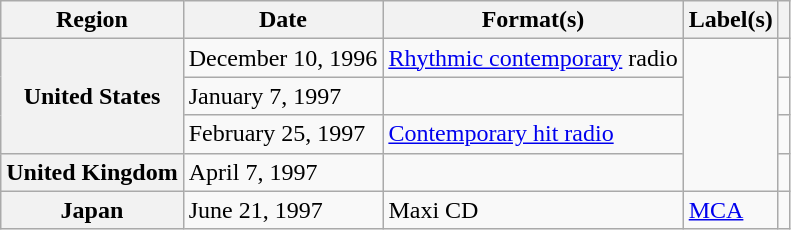<table class="wikitable plainrowheaders">
<tr>
<th scope="col">Region</th>
<th scope="col">Date</th>
<th scope="col">Format(s)</th>
<th scope="col">Label(s)</th>
<th scope="col"></th>
</tr>
<tr>
<th scope="row" rowspan="3">United States</th>
<td>December 10, 1996</td>
<td><a href='#'>Rhythmic contemporary</a> radio</td>
<td rowspan="4"></td>
<td></td>
</tr>
<tr>
<td>January 7, 1997</td>
<td></td>
<td align="center"></td>
</tr>
<tr>
<td>February 25, 1997</td>
<td><a href='#'>Contemporary hit radio</a></td>
<td align="center"></td>
</tr>
<tr>
<th scope="row">United Kingdom</th>
<td>April 7, 1997</td>
<td></td>
<td align="center"></td>
</tr>
<tr>
<th scope="row">Japan</th>
<td>June 21, 1997</td>
<td>Maxi CD</td>
<td><a href='#'>MCA</a></td>
<td></td>
</tr>
</table>
